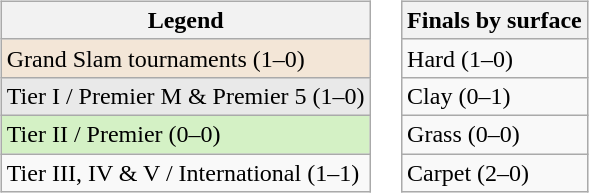<table>
<tr valign=top>
<td><br><table class="wikitable sortable">
<tr>
<th>Legend</th>
</tr>
<tr style="background:#f3e6d7;">
<td>Grand Slam tournaments (1–0)</td>
</tr>
<tr style="background:#e9e9e9;">
<td>Tier I / Premier M & Premier 5 (1–0)</td>
</tr>
<tr style="background:#d4f1c5;">
<td>Tier II / Premier (0–0)</td>
</tr>
<tr>
<td>Tier III, IV & V / International (1–1)</td>
</tr>
</table>
</td>
<td><br><table class="wikitable sortable ">
<tr>
<th>Finals by surface</th>
</tr>
<tr>
<td>Hard (1–0)</td>
</tr>
<tr>
<td>Clay (0–1)</td>
</tr>
<tr>
<td>Grass (0–0)</td>
</tr>
<tr>
<td>Carpet (2–0)</td>
</tr>
</table>
</td>
</tr>
</table>
